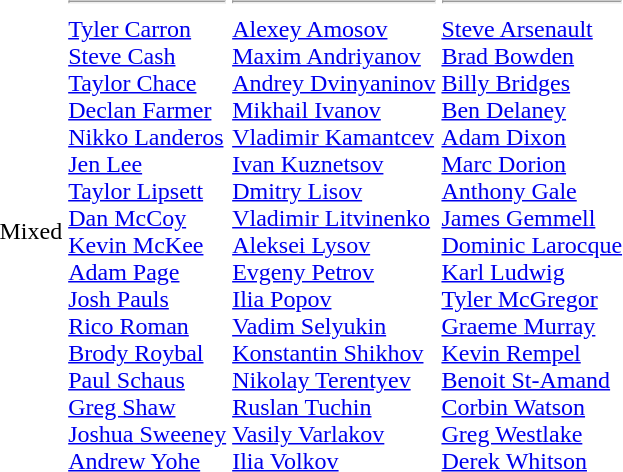<table>
<tr>
<td>Mixed</td>
<td><hr><a href='#'>Tyler Carron</a><br><a href='#'>Steve Cash</a><br><a href='#'>Taylor Chace</a><br><a href='#'>Declan Farmer</a><br><a href='#'>Nikko Landeros</a><br><a href='#'>Jen Lee</a><br><a href='#'>Taylor Lipsett</a><br><a href='#'>Dan McCoy</a><br><a href='#'>Kevin McKee</a><br><a href='#'>Adam Page</a><br><a href='#'>Josh Pauls</a><br><a href='#'>Rico Roman</a><br><a href='#'>Brody Roybal</a><br><a href='#'>Paul Schaus</a><br><a href='#'>Greg Shaw</a><br><a href='#'>Joshua Sweeney</a><br><a href='#'>Andrew Yohe</a></td>
<td><hr><a href='#'>Alexey Amosov</a><br><a href='#'>Maxim Andriyanov</a><br><a href='#'>Andrey Dvinyaninov</a><br><a href='#'>Mikhail Ivanov</a><br><a href='#'>Vladimir Kamantcev</a><br><a href='#'>Ivan Kuznetsov</a><br><a href='#'>Dmitry Lisov</a><br><a href='#'>Vladimir Litvinenko</a><br><a href='#'>Aleksei Lysov</a><br><a href='#'>Evgeny Petrov</a><br><a href='#'>Ilia Popov</a><br><a href='#'>Vadim Selyukin</a><br><a href='#'>Konstantin Shikhov</a><br><a href='#'>Nikolay Terentyev</a><br><a href='#'>Ruslan Tuchin</a><br><a href='#'>Vasily Varlakov</a><br><a href='#'>Ilia Volkov</a></td>
<td><hr> <a href='#'>Steve Arsenault</a><br><a href='#'>Brad Bowden</a><br><a href='#'>Billy Bridges</a><br><a href='#'>Ben Delaney</a><br><a href='#'>Adam Dixon</a><br><a href='#'>Marc Dorion</a><br><a href='#'>Anthony Gale</a><br><a href='#'>James Gemmell</a><br><a href='#'>Dominic Larocque</a><br><a href='#'>Karl Ludwig</a><br><a href='#'>Tyler McGregor</a><br><a href='#'>Graeme Murray</a><br><a href='#'>Kevin Rempel</a><br><a href='#'>Benoit St-Amand</a><br><a href='#'>Corbin Watson</a><br><a href='#'>Greg Westlake</a><br><a href='#'>Derek Whitson</a></td>
</tr>
</table>
